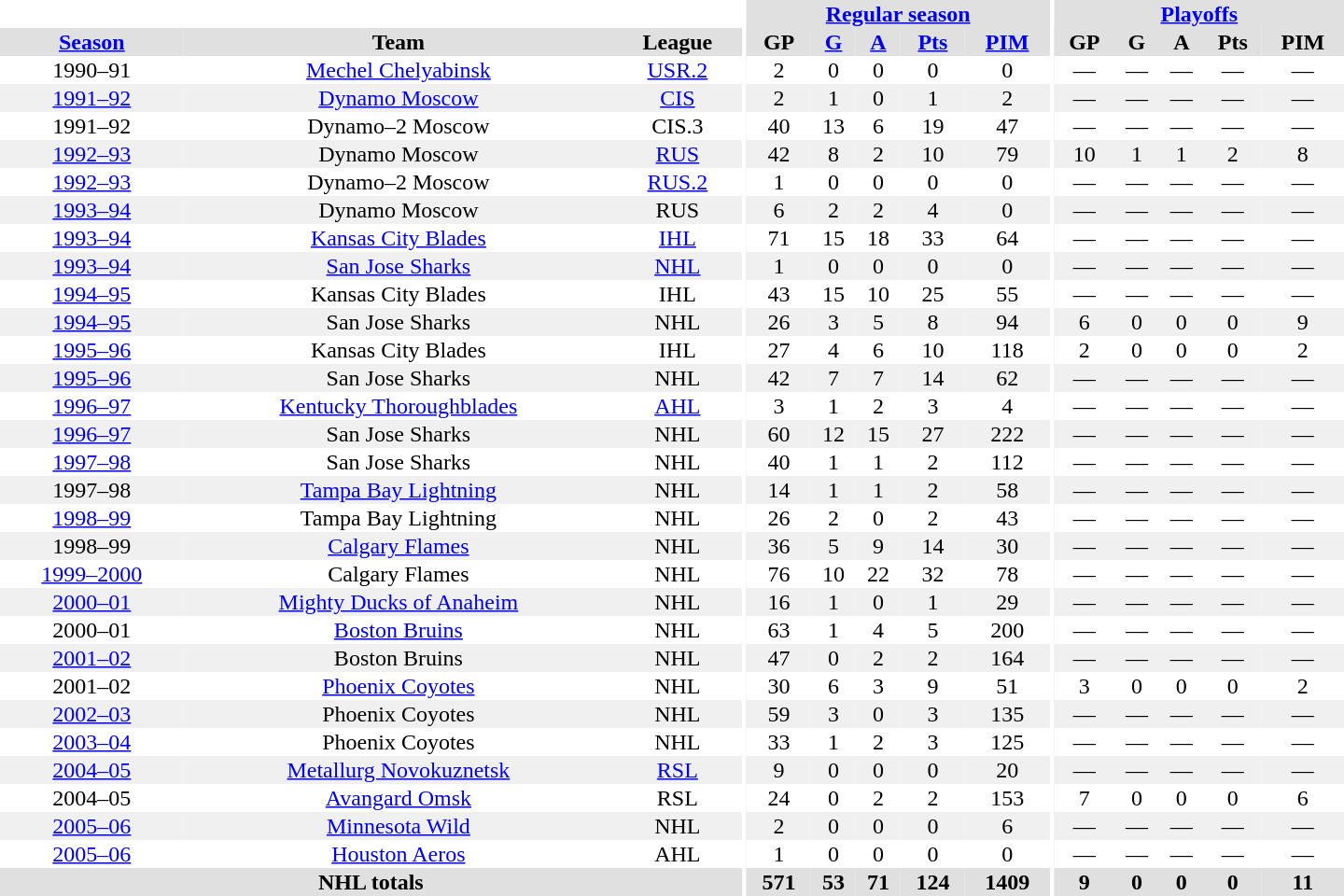<table border="0" cellpadding="1" cellspacing="0" style="text-align:center; width:60em">
<tr bgcolor="#e0e0e0">
<th colspan="3" bgcolor="#ffffff"></th>
<th rowspan="99" bgcolor="#ffffff"></th>
<th colspan="5"><a href='#'>Regular season</a></th>
<th rowspan="99" bgcolor="#ffffff"></th>
<th colspan="5"><a href='#'>Playoffs</a></th>
</tr>
<tr bgcolor="#e0e0e0">
<th><a href='#'>Season</a></th>
<th>Team</th>
<th>League</th>
<th>GP</th>
<th><a href='#'>G</a></th>
<th><a href='#'>A</a></th>
<th><a href='#'>Pts</a></th>
<th><a href='#'>PIM</a></th>
<th>GP</th>
<th>G</th>
<th>A</th>
<th>Pts</th>
<th>PIM</th>
</tr>
<tr>
<td>1990–91</td>
<td><a href='#'>Mechel Chelyabinsk</a></td>
<td><a href='#'>USR.2</a></td>
<td>2</td>
<td>0</td>
<td>0</td>
<td>0</td>
<td>0</td>
<td>—</td>
<td>—</td>
<td>—</td>
<td>—</td>
<td>—</td>
</tr>
<tr bgcolor="#f0f0f0">
<td><a href='#'>1991–92</a></td>
<td><a href='#'>Dynamo Moscow</a></td>
<td><a href='#'>CIS</a></td>
<td>2</td>
<td>1</td>
<td>0</td>
<td>1</td>
<td>2</td>
<td>—</td>
<td>—</td>
<td>—</td>
<td>—</td>
<td>—</td>
</tr>
<tr>
<td>1991–92</td>
<td>Dynamo–2 Moscow</td>
<td>CIS.3</td>
<td>40</td>
<td>13</td>
<td>6</td>
<td>19</td>
<td>47</td>
<td>—</td>
<td>—</td>
<td>—</td>
<td>—</td>
<td>—</td>
</tr>
<tr bgcolor="#f0f0f0">
<td><a href='#'>1992–93</a></td>
<td>Dynamo Moscow</td>
<td><a href='#'>RUS</a></td>
<td>42</td>
<td>8</td>
<td>2</td>
<td>10</td>
<td>79</td>
<td>10</td>
<td>1</td>
<td>1</td>
<td>2</td>
<td>8</td>
</tr>
<tr>
<td><a href='#'>1992–93</a></td>
<td>Dynamo–2 Moscow</td>
<td><a href='#'>RUS.2</a></td>
<td>1</td>
<td>0</td>
<td>0</td>
<td>0</td>
<td>0</td>
<td>—</td>
<td>—</td>
<td>—</td>
<td>—</td>
<td>—</td>
</tr>
<tr bgcolor="#f0f0f0">
<td><a href='#'>1993–94</a></td>
<td>Dynamo Moscow</td>
<td>RUS</td>
<td>6</td>
<td>2</td>
<td>2</td>
<td>4</td>
<td>0</td>
<td>—</td>
<td>—</td>
<td>—</td>
<td>—</td>
<td>—</td>
</tr>
<tr>
<td><a href='#'>1993–94</a></td>
<td><a href='#'>Kansas City Blades</a></td>
<td><a href='#'>IHL</a></td>
<td>71</td>
<td>15</td>
<td>18</td>
<td>33</td>
<td>64</td>
<td>—</td>
<td>—</td>
<td>—</td>
<td>—</td>
<td>—</td>
</tr>
<tr bgcolor="#f0f0f0">
<td><a href='#'>1993–94</a></td>
<td><a href='#'>San Jose Sharks</a></td>
<td><a href='#'>NHL</a></td>
<td>1</td>
<td>0</td>
<td>0</td>
<td>0</td>
<td>0</td>
<td>—</td>
<td>—</td>
<td>—</td>
<td>—</td>
<td>—</td>
</tr>
<tr>
<td><a href='#'>1994–95</a></td>
<td>Kansas City Blades</td>
<td>IHL</td>
<td>43</td>
<td>15</td>
<td>10</td>
<td>25</td>
<td>55</td>
<td>—</td>
<td>—</td>
<td>—</td>
<td>—</td>
<td>—</td>
</tr>
<tr bgcolor="#f0f0f0">
<td><a href='#'>1994–95</a></td>
<td>San Jose Sharks</td>
<td>NHL</td>
<td>26</td>
<td>3</td>
<td>5</td>
<td>8</td>
<td>94</td>
<td>6</td>
<td>0</td>
<td>0</td>
<td>0</td>
<td>9</td>
</tr>
<tr>
<td><a href='#'>1995–96</a></td>
<td>Kansas City Blades</td>
<td>IHL</td>
<td>27</td>
<td>4</td>
<td>6</td>
<td>10</td>
<td>118</td>
<td>2</td>
<td>0</td>
<td>0</td>
<td>0</td>
<td>2</td>
</tr>
<tr bgcolor="#f0f0f0">
<td><a href='#'>1995–96</a></td>
<td>San Jose Sharks</td>
<td>NHL</td>
<td>42</td>
<td>7</td>
<td>7</td>
<td>14</td>
<td>62</td>
<td>—</td>
<td>—</td>
<td>—</td>
<td>—</td>
<td>—</td>
</tr>
<tr>
<td><a href='#'>1996–97</a></td>
<td><a href='#'>Kentucky Thoroughblades</a></td>
<td><a href='#'>AHL</a></td>
<td>3</td>
<td>1</td>
<td>2</td>
<td>3</td>
<td>4</td>
<td>—</td>
<td>—</td>
<td>—</td>
<td>—</td>
<td>—</td>
</tr>
<tr bgcolor="#f0f0f0">
<td><a href='#'>1996–97</a></td>
<td>San Jose Sharks</td>
<td>NHL</td>
<td>60</td>
<td>12</td>
<td>15</td>
<td>27</td>
<td>222</td>
<td>—</td>
<td>—</td>
<td>—</td>
<td>—</td>
<td>—</td>
</tr>
<tr>
<td><a href='#'>1997–98</a></td>
<td>San Jose Sharks</td>
<td>NHL</td>
<td>40</td>
<td>1</td>
<td>1</td>
<td>2</td>
<td>112</td>
<td>—</td>
<td>—</td>
<td>—</td>
<td>—</td>
<td>—</td>
</tr>
<tr bgcolor="#f0f0f0">
<td>1997–98</td>
<td><a href='#'>Tampa Bay Lightning</a></td>
<td>NHL</td>
<td>14</td>
<td>1</td>
<td>1</td>
<td>2</td>
<td>58</td>
<td>—</td>
<td>—</td>
<td>—</td>
<td>—</td>
<td>—</td>
</tr>
<tr>
<td><a href='#'>1998–99</a></td>
<td>Tampa Bay Lightning</td>
<td>NHL</td>
<td>26</td>
<td>2</td>
<td>0</td>
<td>2</td>
<td>43</td>
<td>—</td>
<td>—</td>
<td>—</td>
<td>—</td>
<td>—</td>
</tr>
<tr bgcolor="#f0f0f0">
<td>1998–99</td>
<td><a href='#'>Calgary Flames</a></td>
<td>NHL</td>
<td>36</td>
<td>5</td>
<td>9</td>
<td>14</td>
<td>30</td>
<td>—</td>
<td>—</td>
<td>—</td>
<td>—</td>
<td>—</td>
</tr>
<tr>
<td><a href='#'>1999–2000</a></td>
<td>Calgary Flames</td>
<td>NHL</td>
<td>76</td>
<td>10</td>
<td>22</td>
<td>32</td>
<td>78</td>
<td>—</td>
<td>—</td>
<td>—</td>
<td>—</td>
<td>—</td>
</tr>
<tr bgcolor="#f0f0f0">
<td><a href='#'>2000–01</a></td>
<td><a href='#'>Mighty Ducks of Anaheim</a></td>
<td>NHL</td>
<td>16</td>
<td>1</td>
<td>0</td>
<td>1</td>
<td>29</td>
<td>—</td>
<td>—</td>
<td>—</td>
<td>—</td>
<td>—</td>
</tr>
<tr>
<td>2000–01</td>
<td><a href='#'>Boston Bruins</a></td>
<td>NHL</td>
<td>63</td>
<td>1</td>
<td>4</td>
<td>5</td>
<td>200</td>
<td>—</td>
<td>—</td>
<td>—</td>
<td>—</td>
<td>—</td>
</tr>
<tr bgcolor="#f0f0f0">
<td><a href='#'>2001–02</a></td>
<td>Boston Bruins</td>
<td>NHL</td>
<td>47</td>
<td>0</td>
<td>2</td>
<td>2</td>
<td>164</td>
<td>—</td>
<td>—</td>
<td>—</td>
<td>—</td>
<td>—</td>
</tr>
<tr>
<td>2001–02</td>
<td><a href='#'>Phoenix Coyotes</a></td>
<td>NHL</td>
<td>30</td>
<td>6</td>
<td>3</td>
<td>9</td>
<td>51</td>
<td>3</td>
<td>0</td>
<td>0</td>
<td>0</td>
<td>2</td>
</tr>
<tr bgcolor="#f0f0f0">
<td><a href='#'>2002–03</a></td>
<td>Phoenix Coyotes</td>
<td>NHL</td>
<td>59</td>
<td>3</td>
<td>0</td>
<td>3</td>
<td>135</td>
<td>—</td>
<td>—</td>
<td>—</td>
<td>—</td>
<td>—</td>
</tr>
<tr>
<td><a href='#'>2003–04</a></td>
<td>Phoenix Coyotes</td>
<td>NHL</td>
<td>33</td>
<td>1</td>
<td>2</td>
<td>3</td>
<td>125</td>
<td>—</td>
<td>—</td>
<td>—</td>
<td>—</td>
<td>—</td>
</tr>
<tr bgcolor="#f0f0f0">
<td><a href='#'>2004–05</a></td>
<td><a href='#'>Metallurg Novokuznetsk</a></td>
<td><a href='#'>RSL</a></td>
<td>9</td>
<td>0</td>
<td>0</td>
<td>0</td>
<td>20</td>
<td>—</td>
<td>—</td>
<td>—</td>
<td>—</td>
<td>—</td>
</tr>
<tr>
<td>2004–05</td>
<td><a href='#'>Avangard Omsk</a></td>
<td>RSL</td>
<td>24</td>
<td>0</td>
<td>2</td>
<td>2</td>
<td>153</td>
<td>7</td>
<td>0</td>
<td>0</td>
<td>0</td>
<td>6</td>
</tr>
<tr bgcolor="#f0f0f0">
<td><a href='#'>2005–06</a></td>
<td><a href='#'>Minnesota Wild</a></td>
<td>NHL</td>
<td>2</td>
<td>0</td>
<td>0</td>
<td>0</td>
<td>6</td>
<td>—</td>
<td>—</td>
<td>—</td>
<td>—</td>
<td>—</td>
</tr>
<tr>
<td><a href='#'>2005–06</a></td>
<td><a href='#'>Houston Aeros</a></td>
<td>AHL</td>
<td>1</td>
<td>0</td>
<td>0</td>
<td>0</td>
<td>0</td>
<td>—</td>
<td>—</td>
<td>—</td>
<td>—</td>
<td>—</td>
</tr>
<tr bgcolor="#e0e0e0">
<th colspan="3">NHL totals</th>
<th>571</th>
<th>53</th>
<th>71</th>
<th>124</th>
<th>1409</th>
<th>9</th>
<th>0</th>
<th>0</th>
<th>0</th>
<th>11</th>
</tr>
</table>
